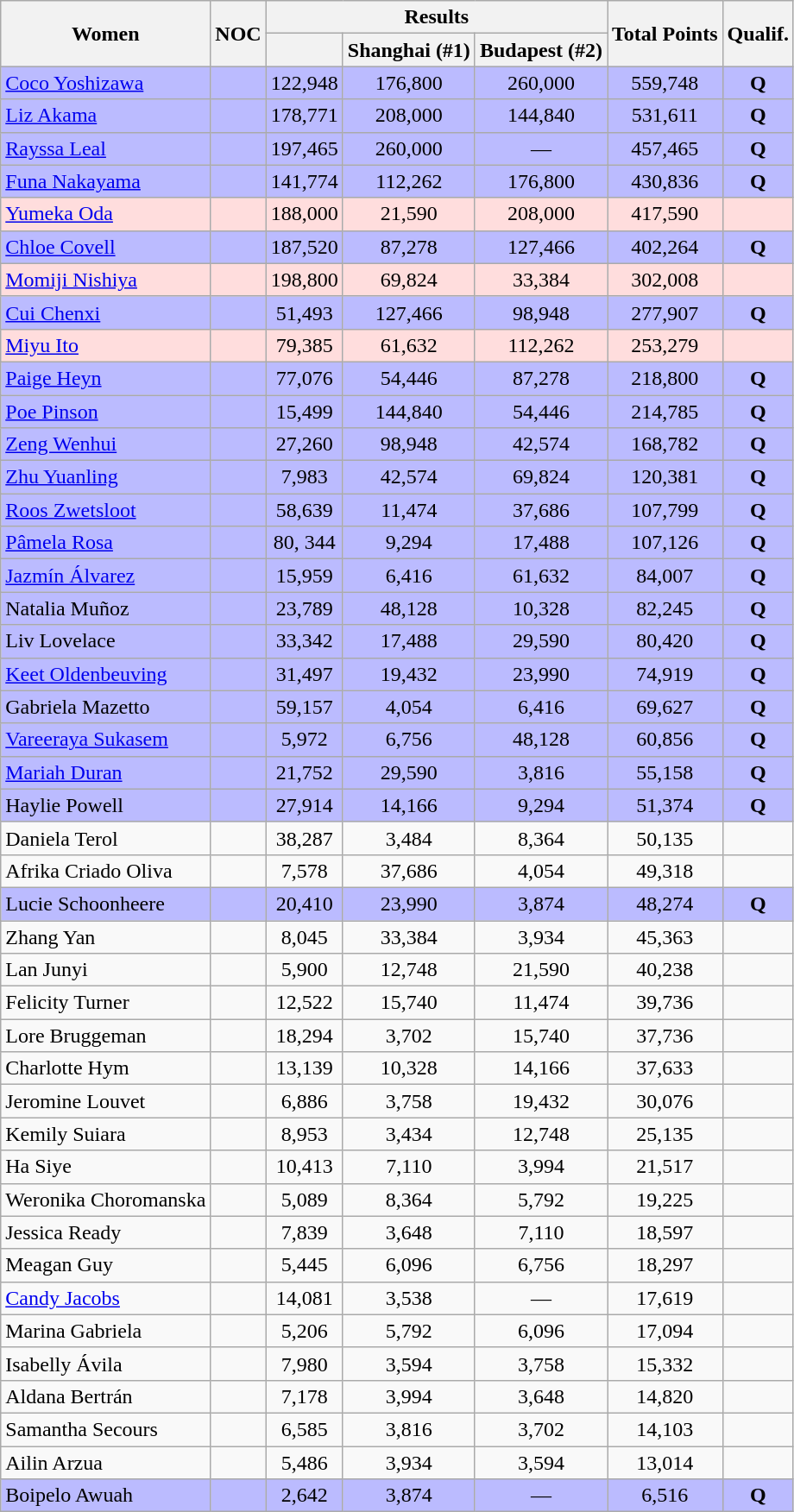<table class="wikitable sortable" style="text-align:center;">
<tr>
<th rowspan="2">Women</th>
<th rowspan="2">NOC</th>
<th colspan="3">Results</th>
<th rowspan="2">Total Points</th>
<th rowspan="2">Qualif.</th>
</tr>
<tr>
<th></th>
<th>Shanghai (#1)</th>
<th>Budapest (#2)</th>
</tr>
<tr bgcolor=bbbbff>
<td style="text-align:left;"><a href='#'>Coco Yoshizawa</a></td>
<td align=left></td>
<td>122,948</td>
<td>176,800</td>
<td>260,000</td>
<td>559,748</td>
<td><strong>Q</strong></td>
</tr>
<tr bgcolor=bbbbff>
<td style="text-align:left;"><a href='#'>Liz Akama</a></td>
<td align=left></td>
<td>178,771</td>
<td>208,000</td>
<td>144,840</td>
<td>531,611</td>
<td><strong>Q</strong></td>
</tr>
<tr bgcolor=bbbbff>
<td style="text-align:left;"><a href='#'>Rayssa Leal</a></td>
<td align=left></td>
<td>197,465</td>
<td>260,000</td>
<td>—</td>
<td>457,465</td>
<td><strong>Q</strong></td>
</tr>
<tr bgcolor=bbbbff>
<td style="text-align:left;"><a href='#'>Funa Nakayama</a></td>
<td align=left></td>
<td>141,774</td>
<td>112,262</td>
<td>176,800</td>
<td>430,836</td>
<td><strong>Q</strong></td>
</tr>
<tr bgcolor=ffdddd>
<td style="text-align:left;"><a href='#'>Yumeka Oda</a></td>
<td align=left></td>
<td>188,000</td>
<td>21,590</td>
<td>208,000</td>
<td>417,590</td>
<td></td>
</tr>
<tr bgcolor=bbbbff>
<td style="text-align:left;"><a href='#'>Chloe Covell</a></td>
<td align=left></td>
<td>187,520</td>
<td>87,278</td>
<td>127,466</td>
<td>402,264</td>
<td><strong>Q</strong></td>
</tr>
<tr bgcolor=ffdddd>
<td style="text-align:left;"><a href='#'>Momiji Nishiya</a></td>
<td align=left></td>
<td>198,800</td>
<td>69,824</td>
<td>33,384</td>
<td>302,008</td>
<td></td>
</tr>
<tr bgcolor=bbbbff>
<td style="text-align:left;"><a href='#'>Cui Chenxi</a></td>
<td align=left></td>
<td>51,493</td>
<td>127,466</td>
<td>98,948</td>
<td>277,907</td>
<td><strong>Q</strong></td>
</tr>
<tr bgcolor=ffdddd>
<td style="text-align:left;"><a href='#'>Miyu Ito</a></td>
<td align=left></td>
<td>79,385</td>
<td>61,632</td>
<td>112,262</td>
<td>253,279</td>
<td></td>
</tr>
<tr bgcolor=bbbbff>
<td style="text-align:left;"><a href='#'>Paige Heyn</a></td>
<td align=left></td>
<td>77,076</td>
<td>54,446</td>
<td>87,278</td>
<td>218,800</td>
<td><strong>Q</strong></td>
</tr>
<tr bgcolor=bbbbff>
<td style="text-align:left;"><a href='#'>Poe Pinson</a></td>
<td align=left></td>
<td>15,499</td>
<td>144,840</td>
<td>54,446</td>
<td>214,785</td>
<td><strong>Q</strong></td>
</tr>
<tr bgcolor=bbbbff>
<td style="text-align:left;"><a href='#'>Zeng Wenhui</a></td>
<td align=left></td>
<td>27,260</td>
<td>98,948</td>
<td>42,574</td>
<td>168,782</td>
<td><strong>Q</strong></td>
</tr>
<tr bgcolor=bbbbff>
<td style="text-align:left;"><a href='#'>Zhu Yuanling</a></td>
<td align=left></td>
<td>7,983</td>
<td>42,574</td>
<td>69,824</td>
<td>120,381</td>
<td><strong>Q</strong></td>
</tr>
<tr bgcolor=bbbbff>
<td style="text-align:left;"><a href='#'>Roos Zwetsloot</a></td>
<td align=left></td>
<td>58,639</td>
<td>11,474</td>
<td>37,686</td>
<td>107,799</td>
<td><strong>Q</strong></td>
</tr>
<tr bgcolor=bbbbff>
<td style="text-align:left;"><a href='#'>Pâmela Rosa</a></td>
<td align=left></td>
<td>80, 344</td>
<td>9,294</td>
<td>17,488</td>
<td>107,126</td>
<td><strong>Q</strong></td>
</tr>
<tr bgcolor=bbbbff>
<td style="text-align:left;"><a href='#'>Jazmín Álvarez</a></td>
<td align=left></td>
<td>15,959</td>
<td>6,416</td>
<td>61,632</td>
<td>84,007</td>
<td><strong>Q</strong></td>
</tr>
<tr bgcolor=bbbbff>
<td style="text-align:left;">Natalia Muñoz</td>
<td align=left></td>
<td>23,789</td>
<td>48,128</td>
<td>10,328</td>
<td>82,245</td>
<td><strong>Q</strong></td>
</tr>
<tr bgcolor=bbbbff>
<td style="text-align:left;">Liv Lovelace</td>
<td align=left></td>
<td>33,342</td>
<td>17,488</td>
<td>29,590</td>
<td>80,420</td>
<td><strong>Q</strong></td>
</tr>
<tr bgcolor=bbbbff>
<td style="text-align:left;"><a href='#'>Keet Oldenbeuving</a></td>
<td align=left></td>
<td>31,497</td>
<td>19,432</td>
<td>23,990</td>
<td>74,919</td>
<td><strong>Q</strong></td>
</tr>
<tr bgcolor=bbbbff>
<td style="text-align:left;">Gabriela Mazetto</td>
<td align=left></td>
<td>59,157</td>
<td>4,054</td>
<td>6,416</td>
<td>69,627</td>
<td><strong>Q</strong></td>
</tr>
<tr bgcolor=bbbbff>
<td style="text-align:left;"><a href='#'>Vareeraya Sukasem</a></td>
<td align=left></td>
<td>5,972</td>
<td>6,756</td>
<td>48,128</td>
<td>60,856</td>
<td><strong>Q</strong></td>
</tr>
<tr bgcolor=bbbbff>
<td style="text-align:left;"><a href='#'>Mariah Duran</a></td>
<td align=left></td>
<td>21,752</td>
<td>29,590</td>
<td>3,816</td>
<td>55,158</td>
<td><strong>Q</strong></td>
</tr>
<tr bgcolor=bbbbff>
<td style="text-align:left;">Haylie Powell</td>
<td align=left></td>
<td>27,914</td>
<td>14,166</td>
<td>9,294</td>
<td>51,374</td>
<td><strong>Q</strong></td>
</tr>
<tr>
<td style="text-align:left;">Daniela Terol</td>
<td align=left></td>
<td>38,287</td>
<td>3,484</td>
<td>8,364</td>
<td>50,135</td>
<td></td>
</tr>
<tr>
<td style="text-align:left;">Afrika Criado Oliva</td>
<td align=left></td>
<td>7,578</td>
<td>37,686</td>
<td>4,054</td>
<td>49,318</td>
<td></td>
</tr>
<tr bgcolor=bbbbff>
<td style="text-align:left;">Lucie Schoonheere</td>
<td align=left></td>
<td>20,410</td>
<td>23,990</td>
<td>3,874</td>
<td>48,274</td>
<td><strong>Q</strong></td>
</tr>
<tr>
<td style="text-align:left;">Zhang Yan</td>
<td align=left></td>
<td>8,045</td>
<td>33,384</td>
<td>3,934</td>
<td>45,363</td>
<td></td>
</tr>
<tr>
<td style="text-align:left;">Lan Junyi</td>
<td align=left></td>
<td>5,900</td>
<td>12,748</td>
<td>21,590</td>
<td>40,238</td>
<td></td>
</tr>
<tr>
<td style="text-align:left;">Felicity Turner</td>
<td align=left></td>
<td>12,522</td>
<td>15,740</td>
<td>11,474</td>
<td>39,736</td>
<td></td>
</tr>
<tr>
<td style="text-align:left;">Lore Bruggeman</td>
<td align=left></td>
<td>18,294</td>
<td>3,702</td>
<td>15,740</td>
<td>37,736</td>
<td></td>
</tr>
<tr>
<td style="text-align:left;">Charlotte Hym</td>
<td align=left></td>
<td>13,139</td>
<td>10,328</td>
<td>14,166</td>
<td>37,633</td>
<td></td>
</tr>
<tr>
<td style="text-align:left;">Jeromine Louvet</td>
<td align=left></td>
<td>6,886</td>
<td>3,758</td>
<td>19,432</td>
<td>30,076</td>
<td></td>
</tr>
<tr>
<td style="text-align:left;">Kemily Suiara</td>
<td align=left></td>
<td>8,953</td>
<td>3,434</td>
<td>12,748</td>
<td>25,135</td>
<td></td>
</tr>
<tr>
<td style="text-align:left;">Ha Siye</td>
<td align=left></td>
<td>10,413</td>
<td>7,110</td>
<td>3,994</td>
<td>21,517</td>
<td></td>
</tr>
<tr>
<td style="text-align:left;">Weronika Choromanska</td>
<td align=left></td>
<td>5,089</td>
<td>8,364</td>
<td>5,792</td>
<td>19,225</td>
<td></td>
</tr>
<tr>
<td style="text-align:left;">Jessica Ready</td>
<td align=left></td>
<td>7,839</td>
<td>3,648</td>
<td>7,110</td>
<td>18,597</td>
<td></td>
</tr>
<tr>
<td style="text-align:left;">Meagan Guy</td>
<td align=left></td>
<td>5,445</td>
<td>6,096</td>
<td>6,756</td>
<td>18,297</td>
<td></td>
</tr>
<tr>
<td style="text-align:left;"><a href='#'>Candy Jacobs</a></td>
<td align=left></td>
<td>14,081</td>
<td>3,538</td>
<td>—</td>
<td>17,619</td>
<td></td>
</tr>
<tr>
<td style="text-align:left;">Marina Gabriela</td>
<td align=left></td>
<td>5,206</td>
<td>5,792</td>
<td>6,096</td>
<td>17,094</td>
<td></td>
</tr>
<tr>
<td style="text-align:left;">Isabelly Ávila</td>
<td align=left></td>
<td>7,980</td>
<td>3,594</td>
<td>3,758</td>
<td>15,332</td>
<td></td>
</tr>
<tr>
<td style="text-align:left;">Aldana Bertrán</td>
<td align=left></td>
<td>7,178</td>
<td>3,994</td>
<td>3,648</td>
<td>14,820</td>
<td></td>
</tr>
<tr>
<td style="text-align:left;">Samantha Secours</td>
<td align=left></td>
<td>6,585</td>
<td>3,816</td>
<td>3,702</td>
<td>14,103</td>
<td></td>
</tr>
<tr>
<td style="text-align:left;">Ailin Arzua</td>
<td align=left></td>
<td>5,486</td>
<td>3,934</td>
<td>3,594</td>
<td>13,014</td>
<td></td>
</tr>
<tr bgcolor=bbbbff>
<td style="text-align:left;">Boipelo Awuah</td>
<td align=left></td>
<td>2,642</td>
<td>3,874</td>
<td>—</td>
<td>6,516</td>
<td><strong>Q</strong></td>
</tr>
</table>
